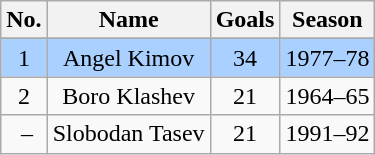<table class="wikitable" style="text-align: center;">
<tr>
<th>No.</th>
<th>Name</th>
<th>Goals</th>
<th>Season</th>
</tr>
<tr>
</tr>
<tr bgcolor="#AAD0FF">
<td>1</td>
<td>Angel Kimov</td>
<td>34</td>
<td>1977–78</td>
</tr>
<tr>
<td>2</td>
<td>Boro Klashev</td>
<td>21</td>
<td>1964–65</td>
</tr>
<tr>
<td> –</td>
<td>Slobodan Tasev</td>
<td>21</td>
<td>1991–92</td>
</tr>
</table>
